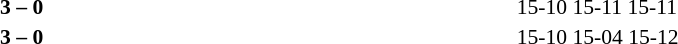<table width=100% cellspacing=1>
<tr>
<th width=20%></th>
<th width=12%></th>
<th width=20%></th>
<th width=33%></th>
<td></td>
</tr>
<tr style=font-size:90%>
<td align=right></td>
<td align=center><strong>3 – 0</strong></td>
<td></td>
<td>15-10 15-11 15-11</td>
<td></td>
</tr>
<tr style=font-size:90%>
<td align=right></td>
<td align=center><strong>3 – 0</strong></td>
<td></td>
<td>15-10 15-04 15-12</td>
</tr>
</table>
